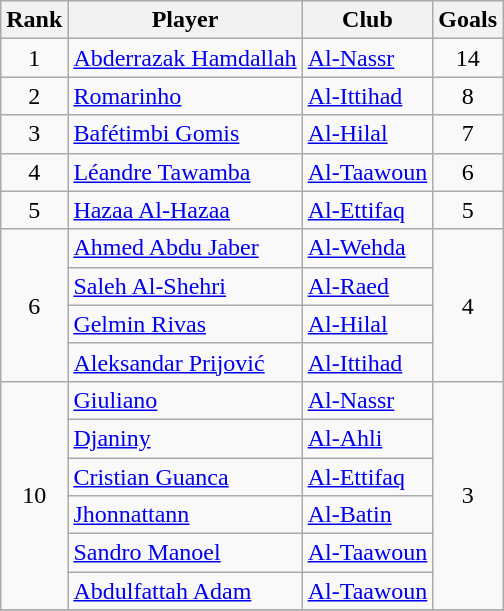<table class="wikitable sortable" style="text-align:center">
<tr>
<th>Rank</th>
<th>Player</th>
<th>Club</th>
<th>Goals</th>
</tr>
<tr>
<td>1</td>
<td align="left"> <a href='#'>Abderrazak Hamdallah</a></td>
<td align="left"><a href='#'>Al-Nassr</a></td>
<td>14</td>
</tr>
<tr>
<td>2</td>
<td align="left"> <a href='#'>Romarinho</a></td>
<td align="left"><a href='#'>Al-Ittihad</a></td>
<td>8</td>
</tr>
<tr>
<td>3</td>
<td align="left"> <a href='#'>Bafétimbi Gomis</a></td>
<td align="left"><a href='#'>Al-Hilal</a></td>
<td>7</td>
</tr>
<tr>
<td>4</td>
<td align="left"> <a href='#'>Léandre Tawamba</a></td>
<td align="left"><a href='#'>Al-Taawoun</a></td>
<td>6</td>
</tr>
<tr>
<td>5</td>
<td align="left"> <a href='#'>Hazaa Al-Hazaa</a></td>
<td align="left"><a href='#'>Al-Ettifaq</a></td>
<td>5</td>
</tr>
<tr>
<td rowspan=4>6</td>
<td align="left"> <a href='#'>Ahmed Abdu Jaber</a></td>
<td align="left"><a href='#'>Al-Wehda</a></td>
<td rowspan=4>4</td>
</tr>
<tr>
<td align="left"> <a href='#'>Saleh Al-Shehri</a></td>
<td align="left"><a href='#'>Al-Raed</a></td>
</tr>
<tr>
<td align="left"> <a href='#'>Gelmin Rivas</a></td>
<td align="left"><a href='#'>Al-Hilal</a></td>
</tr>
<tr>
<td align="left"> <a href='#'>Aleksandar Prijović</a></td>
<td align="left"><a href='#'>Al-Ittihad</a></td>
</tr>
<tr>
<td rowspan=6>10</td>
<td align="left"> <a href='#'>Giuliano</a></td>
<td align="left"><a href='#'>Al-Nassr</a></td>
<td rowspan=6>3</td>
</tr>
<tr>
<td align="left"> <a href='#'>Djaniny</a></td>
<td align="left"><a href='#'>Al-Ahli</a></td>
</tr>
<tr>
<td align="left"> <a href='#'>Cristian Guanca</a></td>
<td align="left"><a href='#'>Al-Ettifaq</a></td>
</tr>
<tr>
<td align="left"> <a href='#'>Jhonnattann</a></td>
<td align="left"><a href='#'>Al-Batin</a></td>
</tr>
<tr>
<td align="left"> <a href='#'>Sandro Manoel</a></td>
<td align="left"><a href='#'>Al-Taawoun</a></td>
</tr>
<tr>
<td align="left"> <a href='#'>Abdulfattah Adam</a></td>
<td align="left"><a href='#'>Al-Taawoun</a></td>
</tr>
<tr>
</tr>
</table>
